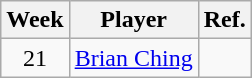<table class="wikitable">
<tr>
<th>Week</th>
<th>Player</th>
<th>Ref.</th>
</tr>
<tr>
<td align="center">21</td>
<td> <a href='#'>Brian Ching</a></td>
<td></td>
</tr>
</table>
